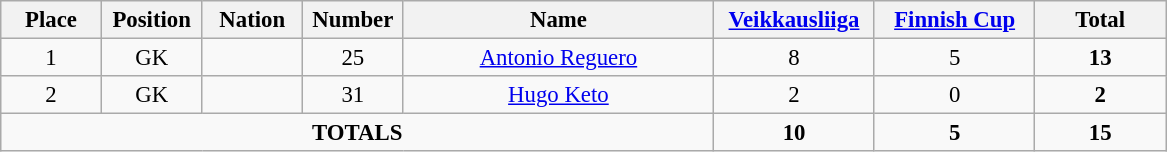<table class="wikitable" style="font-size: 95%; text-align: center;">
<tr>
<th width=60>Place</th>
<th width=60>Position</th>
<th width=60>Nation</th>
<th width=60>Number</th>
<th width=200>Name</th>
<th width=100><a href='#'>Veikkausliiga</a></th>
<th width=100><a href='#'>Finnish Cup</a></th>
<th width=80><strong>Total</strong></th>
</tr>
<tr>
<td>1</td>
<td>GK</td>
<td></td>
<td>25</td>
<td><a href='#'>Antonio Reguero</a></td>
<td>8</td>
<td>5</td>
<td><strong>13</strong></td>
</tr>
<tr>
<td>2</td>
<td>GK</td>
<td></td>
<td>31</td>
<td><a href='#'>Hugo Keto</a></td>
<td>2</td>
<td>0</td>
<td><strong>2</strong></td>
</tr>
<tr>
<td colspan="5"><strong>TOTALS</strong></td>
<td><strong>10</strong></td>
<td><strong>5</strong></td>
<td><strong>15</strong></td>
</tr>
</table>
